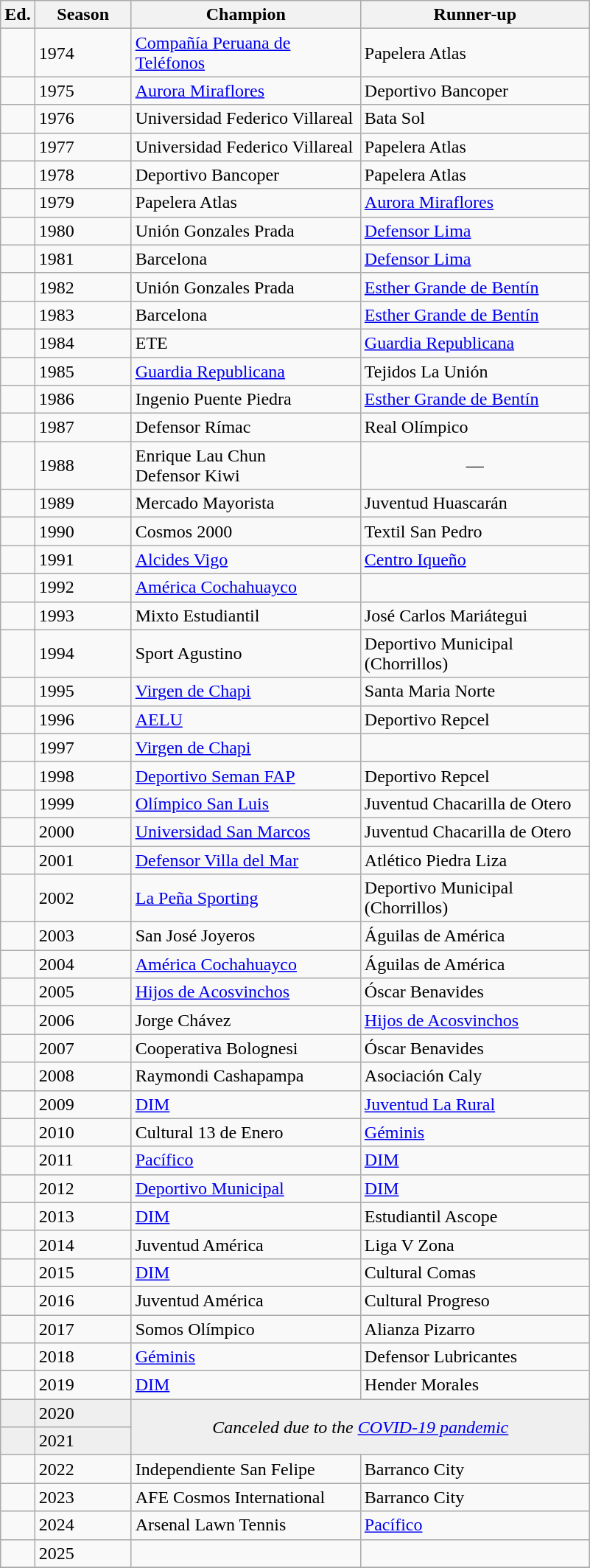<table class="wikitable sortable">
<tr>
<th width=px>Ed.</th>
<th width=80px>Season</th>
<th width=200px>Champion</th>
<th width=200px>Runner-up</th>
</tr>
<tr>
<td></td>
<td>1974</td>
<td><a href='#'>Compañía Peruana de Teléfonos</a></td>
<td>Papelera Atlas</td>
</tr>
<tr>
<td></td>
<td>1975</td>
<td><a href='#'>Aurora Miraflores</a></td>
<td>Deportivo Bancoper</td>
</tr>
<tr>
<td></td>
<td>1976</td>
<td>Universidad Federico Villareal</td>
<td>Bata Sol</td>
</tr>
<tr>
<td></td>
<td>1977</td>
<td>Universidad Federico Villareal</td>
<td>Papelera Atlas</td>
</tr>
<tr>
<td></td>
<td>1978</td>
<td>Deportivo Bancoper</td>
<td>Papelera Atlas</td>
</tr>
<tr>
<td></td>
<td>1979</td>
<td>Papelera Atlas</td>
<td><a href='#'>Aurora Miraflores</a></td>
</tr>
<tr>
<td></td>
<td>1980</td>
<td>Unión Gonzales Prada</td>
<td><a href='#'>Defensor Lima</a></td>
</tr>
<tr>
<td></td>
<td>1981</td>
<td>Barcelona</td>
<td><a href='#'>Defensor Lima</a></td>
</tr>
<tr>
<td></td>
<td>1982</td>
<td>Unión Gonzales Prada</td>
<td><a href='#'>Esther Grande de Bentín</a></td>
</tr>
<tr>
<td></td>
<td>1983</td>
<td>Barcelona</td>
<td><a href='#'>Esther Grande de Bentín</a></td>
</tr>
<tr>
<td></td>
<td>1984</td>
<td>ETE</td>
<td><a href='#'>Guardia Republicana</a></td>
</tr>
<tr>
<td></td>
<td>1985</td>
<td><a href='#'>Guardia Republicana</a></td>
<td>Tejidos La Unión</td>
</tr>
<tr>
<td></td>
<td>1986</td>
<td>Ingenio Puente Piedra</td>
<td><a href='#'>Esther Grande de Bentín</a></td>
</tr>
<tr>
<td></td>
<td>1987</td>
<td>Defensor Rímac</td>
<td>Real Olímpico</td>
</tr>
<tr>
<td></td>
<td>1988</td>
<td>Enrique Lau Chun <br>Defensor Kiwi</td>
<td style="text-align:center;">—</td>
</tr>
<tr>
<td></td>
<td>1989</td>
<td>Mercado Mayorista</td>
<td>Juventud Huascarán</td>
</tr>
<tr>
<td></td>
<td>1990</td>
<td>Cosmos 2000</td>
<td>Textil San Pedro</td>
</tr>
<tr>
<td></td>
<td>1991</td>
<td><a href='#'>Alcides Vigo</a></td>
<td><a href='#'>Centro Iqueño</a></td>
</tr>
<tr>
<td></td>
<td>1992</td>
<td><a href='#'>América Cochahuayco</a></td>
</tr>
<tr>
<td></td>
<td>1993</td>
<td>Mixto Estudiantil</td>
<td>José Carlos Mariátegui</td>
</tr>
<tr>
<td></td>
<td>1994</td>
<td>Sport Agustino</td>
<td>Deportivo Municipal (Chorrillos)</td>
</tr>
<tr>
<td></td>
<td>1995</td>
<td><a href='#'>Virgen de Chapi</a></td>
<td>Santa Maria Norte</td>
</tr>
<tr>
<td></td>
<td>1996</td>
<td><a href='#'>AELU</a></td>
<td>Deportivo Repcel</td>
</tr>
<tr>
<td></td>
<td>1997</td>
<td><a href='#'>Virgen de Chapi</a></td>
</tr>
<tr>
<td></td>
<td>1998</td>
<td><a href='#'>Deportivo Seman FAP</a></td>
<td>Deportivo Repcel</td>
</tr>
<tr>
<td></td>
<td>1999</td>
<td><a href='#'>Olímpico San Luis</a></td>
<td>Juventud Chacarilla de Otero</td>
</tr>
<tr>
<td></td>
<td>2000</td>
<td><a href='#'>Universidad San Marcos</a></td>
<td>Juventud Chacarilla de Otero</td>
</tr>
<tr>
<td></td>
<td>2001</td>
<td><a href='#'>Defensor Villa del Mar</a></td>
<td>Atlético Piedra Liza</td>
</tr>
<tr>
<td></td>
<td>2002</td>
<td><a href='#'>La Peña Sporting</a></td>
<td>Deportivo Municipal (Chorrillos)</td>
</tr>
<tr>
<td></td>
<td>2003</td>
<td>San José Joyeros</td>
<td>Águilas de América</td>
</tr>
<tr>
<td></td>
<td>2004</td>
<td><a href='#'>América Cochahuayco</a></td>
<td>Águilas de América</td>
</tr>
<tr>
<td></td>
<td>2005</td>
<td><a href='#'>Hijos de Acosvinchos</a></td>
<td>Óscar Benavides</td>
</tr>
<tr>
<td></td>
<td>2006</td>
<td>Jorge Chávez</td>
<td><a href='#'>Hijos de Acosvinchos</a></td>
</tr>
<tr>
<td></td>
<td>2007</td>
<td>Cooperativa Bolognesi</td>
<td>Óscar Benavides</td>
</tr>
<tr>
<td></td>
<td>2008</td>
<td>Raymondi Cashapampa</td>
<td>Asociación Caly</td>
</tr>
<tr>
<td></td>
<td>2009</td>
<td><a href='#'>DIM</a></td>
<td><a href='#'>Juventud La Rural</a></td>
</tr>
<tr>
<td></td>
<td>2010</td>
<td>Cultural 13 de Enero</td>
<td><a href='#'>Géminis</a></td>
</tr>
<tr>
<td></td>
<td>2011</td>
<td><a href='#'>Pacífico</a></td>
<td><a href='#'>DIM</a></td>
</tr>
<tr>
<td></td>
<td>2012</td>
<td><a href='#'>Deportivo Municipal</a></td>
<td><a href='#'>DIM</a></td>
</tr>
<tr>
<td></td>
<td>2013</td>
<td><a href='#'>DIM</a></td>
<td>Estudiantil Ascope</td>
</tr>
<tr>
<td></td>
<td>2014</td>
<td>Juventud América</td>
<td>Liga V Zona</td>
</tr>
<tr>
<td></td>
<td>2015</td>
<td><a href='#'>DIM</a></td>
<td>Cultural Comas</td>
</tr>
<tr>
<td></td>
<td>2016</td>
<td>Juventud América</td>
<td>Cultural Progreso</td>
</tr>
<tr>
<td></td>
<td>2017</td>
<td>Somos Olímpico</td>
<td>Alianza Pizarro</td>
</tr>
<tr>
<td></td>
<td>2018</td>
<td><a href='#'>Géminis</a></td>
<td>Defensor Lubricantes</td>
</tr>
<tr>
<td></td>
<td>2019</td>
<td><a href='#'>DIM</a></td>
<td>Hender Morales</td>
</tr>
<tr bgcolor=#efefef>
<td></td>
<td>2020</td>
<td rowspan=2 colspan="2" align=center><em>Canceled due to the <a href='#'>COVID-19 pandemic</a></em></td>
</tr>
<tr bgcolor=#efefef>
<td></td>
<td>2021</td>
</tr>
<tr>
<td></td>
<td>2022</td>
<td>Independiente San Felipe</td>
<td>Barranco City</td>
</tr>
<tr>
<td></td>
<td>2023</td>
<td>AFE Cosmos International</td>
<td>Barranco City</td>
</tr>
<tr>
<td></td>
<td>2024</td>
<td>Arsenal Lawn Tennis</td>
<td><a href='#'>Pacífico</a></td>
</tr>
<tr>
<td></td>
<td>2025</td>
<td></td>
<td></td>
</tr>
<tr>
</tr>
</table>
